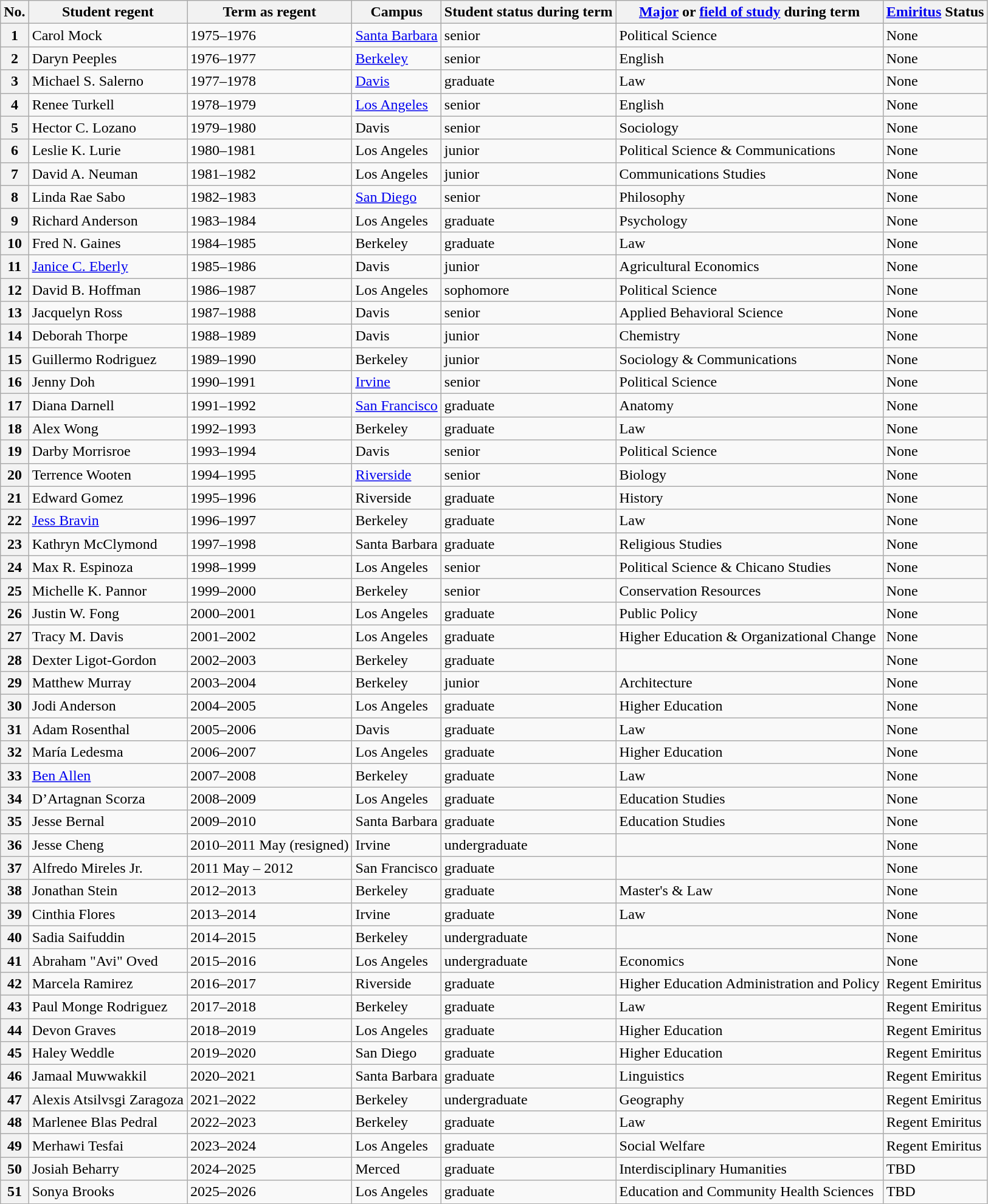<table class="wikitable sortable">
<tr>
<th scope="col">No.</th>
<th scope="col">Student regent</th>
<th scope="col">Term as regent</th>
<th scope="col">Campus</th>
<th scope="col">Student status during term</th>
<th scope="col"><a href='#'>Major</a> or <a href='#'>field of study</a> during term</th>
<th><a href='#'>Emiritus</a> Status</th>
</tr>
<tr>
<th scope="row">1</th>
<td>Carol Mock</td>
<td>1975–1976</td>
<td><a href='#'>Santa Barbara</a></td>
<td>senior</td>
<td>Political Science</td>
<td>None</td>
</tr>
<tr>
<th scope="row">2</th>
<td>Daryn Peeples</td>
<td>1976–1977</td>
<td><a href='#'>Berkeley</a></td>
<td>senior</td>
<td>English</td>
<td>None</td>
</tr>
<tr>
<th scope="row">3</th>
<td>Michael S. Salerno</td>
<td>1977–1978</td>
<td><a href='#'>Davis</a></td>
<td>graduate</td>
<td>Law</td>
<td>None</td>
</tr>
<tr>
<th scope="row">4</th>
<td>Renee Turkell</td>
<td>1978–1979</td>
<td><a href='#'>Los Angeles</a></td>
<td>senior</td>
<td>English</td>
<td>None</td>
</tr>
<tr>
<th scope="row">5</th>
<td>Hector C. Lozano</td>
<td>1979–1980</td>
<td>Davis</td>
<td>senior</td>
<td>Sociology</td>
<td>None</td>
</tr>
<tr>
<th scope="row">6</th>
<td>Leslie K. Lurie</td>
<td>1980–1981</td>
<td>Los Angeles</td>
<td>junior</td>
<td>Political Science & Communications</td>
<td>None</td>
</tr>
<tr>
<th scope="row">7</th>
<td>David A. Neuman</td>
<td>1981–1982</td>
<td>Los Angeles</td>
<td>junior</td>
<td>Communications Studies</td>
<td>None</td>
</tr>
<tr>
<th scope="row">8</th>
<td>Linda Rae Sabo</td>
<td>1982–1983</td>
<td><a href='#'>San Diego</a></td>
<td>senior</td>
<td>Philosophy</td>
<td>None</td>
</tr>
<tr>
<th scope="row">9</th>
<td>Richard Anderson</td>
<td>1983–1984</td>
<td>Los Angeles</td>
<td>graduate</td>
<td>Psychology</td>
<td>None</td>
</tr>
<tr>
<th scope="row">10</th>
<td>Fred N. Gaines</td>
<td>1984–1985</td>
<td>Berkeley</td>
<td>graduate</td>
<td>Law</td>
<td>None</td>
</tr>
<tr>
<th scope="row">11</th>
<td><a href='#'>Janice C. Eberly</a></td>
<td>1985–1986</td>
<td>Davis</td>
<td>junior</td>
<td>Agricultural Economics</td>
<td>None</td>
</tr>
<tr>
<th scope="row">12</th>
<td>David B. Hoffman</td>
<td>1986–1987</td>
<td>Los Angeles</td>
<td>sophomore</td>
<td>Political Science</td>
<td>None</td>
</tr>
<tr>
<th scope="row">13</th>
<td>Jacquelyn Ross</td>
<td>1987–1988</td>
<td>Davis</td>
<td>senior</td>
<td>Applied Behavioral Science</td>
<td>None</td>
</tr>
<tr>
<th scope="row">14</th>
<td>Deborah Thorpe</td>
<td>1988–1989</td>
<td>Davis</td>
<td>junior</td>
<td>Chemistry</td>
<td>None</td>
</tr>
<tr>
<th scope="row">15</th>
<td>Guillermo Rodriguez</td>
<td>1989–1990</td>
<td>Berkeley</td>
<td>junior</td>
<td>Sociology & Communications</td>
<td>None</td>
</tr>
<tr>
<th scope="row">16</th>
<td>Jenny Doh</td>
<td>1990–1991</td>
<td><a href='#'>Irvine</a></td>
<td>senior</td>
<td>Political Science</td>
<td>None</td>
</tr>
<tr>
<th scope="row">17</th>
<td>Diana Darnell</td>
<td>1991–1992</td>
<td><a href='#'>San Francisco</a></td>
<td>graduate</td>
<td>Anatomy</td>
<td>None</td>
</tr>
<tr>
<th scope="row">18</th>
<td>Alex Wong</td>
<td>1992–1993</td>
<td>Berkeley</td>
<td>graduate</td>
<td>Law</td>
<td>None</td>
</tr>
<tr>
<th scope="row">19</th>
<td>Darby Morrisroe</td>
<td>1993–1994</td>
<td>Davis</td>
<td>senior</td>
<td>Political Science</td>
<td>None</td>
</tr>
<tr>
<th scope="row">20</th>
<td>Terrence Wooten</td>
<td>1994–1995</td>
<td><a href='#'>Riverside</a></td>
<td>senior</td>
<td>Biology</td>
<td>None</td>
</tr>
<tr>
<th scope="row">21</th>
<td>Edward Gomez</td>
<td>1995–1996</td>
<td>Riverside</td>
<td>graduate</td>
<td>History</td>
<td>None</td>
</tr>
<tr>
<th scope="row">22</th>
<td><a href='#'>Jess Bravin</a></td>
<td>1996–1997</td>
<td>Berkeley</td>
<td>graduate</td>
<td>Law</td>
<td>None</td>
</tr>
<tr>
<th scope="row">23</th>
<td>Kathryn McClymond</td>
<td>1997–1998</td>
<td>Santa Barbara</td>
<td>graduate</td>
<td>Religious Studies</td>
<td>None</td>
</tr>
<tr>
<th scope="row">24</th>
<td>Max R. Espinoza</td>
<td>1998–1999</td>
<td>Los Angeles</td>
<td>senior</td>
<td>Political Science & Chicano Studies</td>
<td>None</td>
</tr>
<tr>
<th scope="row">25</th>
<td>Michelle K. Pannor</td>
<td>1999–2000</td>
<td>Berkeley</td>
<td>senior</td>
<td>Conservation Resources</td>
<td>None</td>
</tr>
<tr>
<th scope="row">26</th>
<td>Justin W. Fong</td>
<td>2000–2001</td>
<td>Los Angeles</td>
<td>graduate</td>
<td>Public Policy</td>
<td>None</td>
</tr>
<tr>
<th scope="row">27</th>
<td>Tracy M. Davis</td>
<td>2001–2002</td>
<td>Los Angeles</td>
<td>graduate</td>
<td>Higher Education & Organizational Change</td>
<td>None</td>
</tr>
<tr>
<th scope="row">28</th>
<td>Dexter Ligot-Gordon</td>
<td>2002–2003</td>
<td>Berkeley</td>
<td>graduate</td>
<td></td>
<td>None</td>
</tr>
<tr>
<th scope="row">29</th>
<td>Matthew Murray</td>
<td>2003–2004</td>
<td>Berkeley</td>
<td>junior</td>
<td>Architecture</td>
<td>None</td>
</tr>
<tr>
<th scope="row">30</th>
<td>Jodi Anderson</td>
<td>2004–2005</td>
<td>Los Angeles</td>
<td>graduate</td>
<td>Higher Education</td>
<td>None</td>
</tr>
<tr>
<th scope="row">31</th>
<td>Adam Rosenthal</td>
<td>2005–2006</td>
<td>Davis</td>
<td>graduate</td>
<td>Law</td>
<td>None</td>
</tr>
<tr>
<th scope="row">32</th>
<td>María Ledesma</td>
<td>2006–2007</td>
<td>Los Angeles</td>
<td>graduate</td>
<td>Higher Education</td>
<td>None</td>
</tr>
<tr>
<th scope="row">33</th>
<td><a href='#'>Ben Allen</a></td>
<td>2007–2008</td>
<td>Berkeley</td>
<td>graduate</td>
<td>Law</td>
<td>None</td>
</tr>
<tr>
<th scope="row">34</th>
<td>D’Artagnan Scorza</td>
<td>2008–2009</td>
<td>Los Angeles</td>
<td>graduate</td>
<td>Education Studies</td>
<td>None</td>
</tr>
<tr>
<th scope="row">35</th>
<td>Jesse Bernal</td>
<td>2009–2010</td>
<td>Santa Barbara</td>
<td>graduate</td>
<td>Education Studies</td>
<td>None</td>
</tr>
<tr>
<th scope="row">36</th>
<td>Jesse Cheng</td>
<td>2010–2011 May (resigned)</td>
<td>Irvine</td>
<td>undergraduate</td>
<td></td>
<td>None</td>
</tr>
<tr>
<th scope="row">37</th>
<td>Alfredo Mireles Jr.</td>
<td>2011 May – 2012</td>
<td>San Francisco</td>
<td>graduate</td>
<td></td>
<td>None</td>
</tr>
<tr>
<th scope="row">38</th>
<td>Jonathan Stein</td>
<td>2012–2013</td>
<td>Berkeley</td>
<td>graduate</td>
<td>Master's & Law</td>
<td>None</td>
</tr>
<tr>
<th scope="row">39</th>
<td>Cinthia Flores</td>
<td>2013–2014</td>
<td>Irvine</td>
<td>graduate</td>
<td>Law</td>
<td>None</td>
</tr>
<tr>
<th scope="row">40</th>
<td>Sadia Saifuddin</td>
<td>2014–2015</td>
<td>Berkeley</td>
<td>undergraduate</td>
<td></td>
<td>None</td>
</tr>
<tr>
<th scope="row">41</th>
<td>Abraham "Avi" Oved</td>
<td>2015–2016</td>
<td>Los Angeles</td>
<td>undergraduate</td>
<td>Economics</td>
<td>None</td>
</tr>
<tr>
<th scope="row">42</th>
<td>Marcela Ramirez</td>
<td>2016–2017</td>
<td>Riverside</td>
<td>graduate</td>
<td>Higher Education Administration and Policy</td>
<td>Regent Emiritus</td>
</tr>
<tr>
<th scope="row">43</th>
<td>Paul Monge Rodriguez</td>
<td>2017–2018</td>
<td>Berkeley</td>
<td>graduate</td>
<td>Law</td>
<td>Regent Emiritus</td>
</tr>
<tr>
<th>44</th>
<td>Devon Graves</td>
<td>2018–2019</td>
<td>Los Angeles</td>
<td>graduate</td>
<td>Higher Education</td>
<td>Regent Emiritus</td>
</tr>
<tr>
<th>45</th>
<td>Haley Weddle</td>
<td>2019–2020</td>
<td>San Diego</td>
<td>graduate</td>
<td>Higher Education</td>
<td>Regent Emiritus</td>
</tr>
<tr>
<th>46</th>
<td>Jamaal Muwwakkil</td>
<td>2020–2021</td>
<td>Santa Barbara</td>
<td>graduate</td>
<td>Linguistics</td>
<td>Regent Emiritus</td>
</tr>
<tr>
<th>47</th>
<td>Alexis Atsilvsgi Zaragoza</td>
<td>2021–2022</td>
<td>Berkeley</td>
<td>undergraduate</td>
<td>Geography</td>
<td>Regent Emiritus</td>
</tr>
<tr>
<th>48</th>
<td>Marlenee Blas Pedral</td>
<td>2022–2023</td>
<td>Berkeley</td>
<td>graduate</td>
<td>Law</td>
<td>Regent Emiritus</td>
</tr>
<tr>
<th>49</th>
<td>Merhawi Tesfai</td>
<td>2023–2024</td>
<td>Los Angeles</td>
<td>graduate</td>
<td>Social Welfare</td>
<td>Regent Emiritus</td>
</tr>
<tr>
<th>50</th>
<td>Josiah Beharry</td>
<td>2024–2025</td>
<td>Merced</td>
<td>graduate</td>
<td>Interdisciplinary Humanities</td>
<td>TBD</td>
</tr>
<tr>
<th>51</th>
<td>Sonya Brooks</td>
<td>2025–2026</td>
<td>Los Angeles</td>
<td>graduate</td>
<td>Education and Community Health Sciences</td>
<td>TBD</td>
</tr>
</table>
